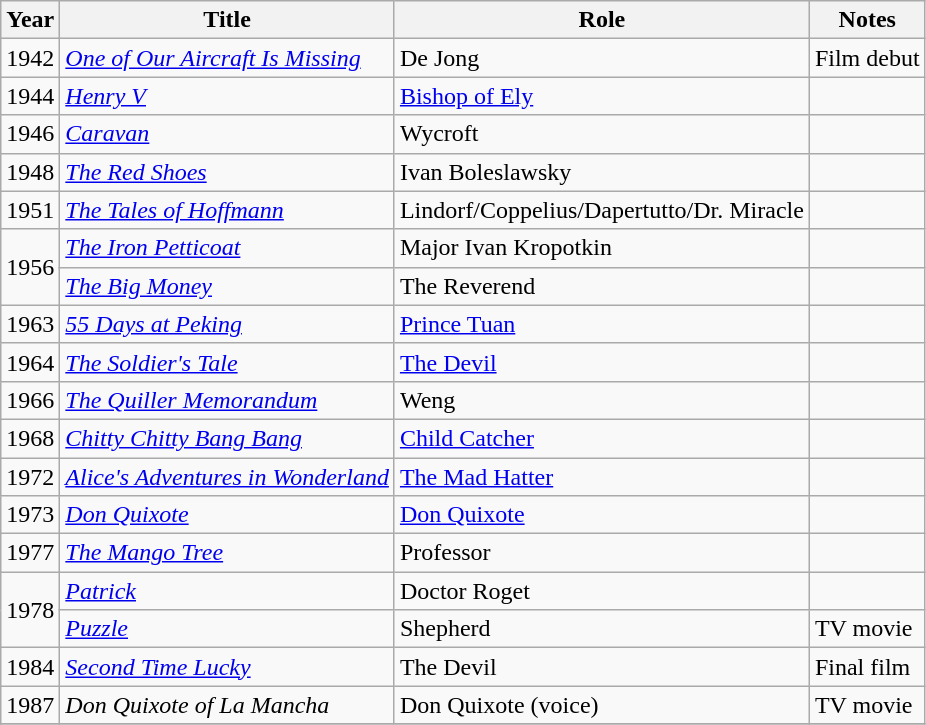<table class="wikitable">
<tr>
<th>Year</th>
<th>Title</th>
<th>Role</th>
<th>Notes</th>
</tr>
<tr>
<td>1942</td>
<td><em><a href='#'>One of Our Aircraft Is Missing</a></em></td>
<td>De Jong</td>
<td>Film debut</td>
</tr>
<tr>
<td>1944</td>
<td><em><a href='#'>Henry V</a></em></td>
<td><a href='#'>Bishop of Ely</a></td>
<td></td>
</tr>
<tr>
<td>1946</td>
<td><em><a href='#'>Caravan</a></em></td>
<td>Wycroft</td>
<td></td>
</tr>
<tr>
<td>1948</td>
<td><em><a href='#'>The Red Shoes</a></em></td>
<td>Ivan Boleslawsky</td>
<td></td>
</tr>
<tr>
<td>1951</td>
<td><em><a href='#'>The Tales of Hoffmann</a></em></td>
<td>Lindorf/Coppelius/Dapertutto/Dr. Miracle</td>
<td></td>
</tr>
<tr>
<td rowspan=2>1956</td>
<td><em><a href='#'>The Iron Petticoat</a></em></td>
<td>Major Ivan Kropotkin</td>
<td></td>
</tr>
<tr>
<td><em><a href='#'>The Big Money</a></em></td>
<td>The Reverend</td>
<td></td>
</tr>
<tr>
<td>1963</td>
<td><em><a href='#'>55 Days at Peking</a></em></td>
<td><a href='#'>Prince Tuan</a></td>
<td></td>
</tr>
<tr>
<td>1964</td>
<td><em><a href='#'>The Soldier's Tale</a></em></td>
<td><a href='#'>The Devil</a></td>
<td></td>
</tr>
<tr>
<td>1966</td>
<td><em><a href='#'>The Quiller Memorandum</a></em></td>
<td>Weng</td>
<td></td>
</tr>
<tr>
<td>1968</td>
<td><em><a href='#'>Chitty Chitty Bang Bang</a></em></td>
<td><a href='#'>Child Catcher</a></td>
<td></td>
</tr>
<tr>
<td>1972</td>
<td><em><a href='#'>Alice's Adventures in Wonderland</a></em></td>
<td><a href='#'>The Mad Hatter</a></td>
<td></td>
</tr>
<tr>
<td>1973</td>
<td><em><a href='#'>Don Quixote</a></em></td>
<td><a href='#'>Don Quixote</a></td>
<td></td>
</tr>
<tr>
<td>1977</td>
<td><em><a href='#'>The Mango Tree</a></em></td>
<td>Professor</td>
<td></td>
</tr>
<tr>
<td rowspan=2>1978</td>
<td><em><a href='#'>Patrick</a></em></td>
<td>Doctor Roget</td>
<td></td>
</tr>
<tr>
<td><em><a href='#'>Puzzle</a></em></td>
<td>Shepherd</td>
<td>TV movie</td>
</tr>
<tr>
<td>1984</td>
<td><em><a href='#'>Second Time Lucky</a></em></td>
<td>The Devil</td>
<td>Final film</td>
</tr>
<tr>
<td>1987</td>
<td><em>Don Quixote of La Mancha</em></td>
<td>Don Quixote (voice)</td>
<td>TV movie</td>
</tr>
<tr>
</tr>
</table>
